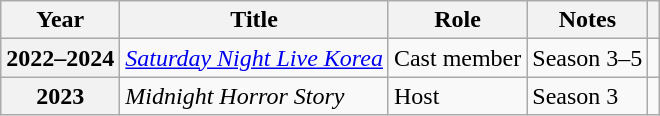<table class="wikitable plainrowheaders sortable">
<tr>
<th scope="col">Year</th>
<th scope="col">Title</th>
<th scope="col">Role</th>
<th scope="col">Notes</th>
<th scope="col" class="unsortable"></th>
</tr>
<tr>
<th scope="row">2022–2024</th>
<td><em><a href='#'>Saturday Night Live Korea</a></em></td>
<td>Cast member</td>
<td>Season 3–5</td>
<td style="text-align:center"></td>
</tr>
<tr>
<th scope="row">2023</th>
<td><em>Midnight Horror Story</em></td>
<td>Host</td>
<td>Season 3</td>
<td style="text-align:center"></td>
</tr>
</table>
